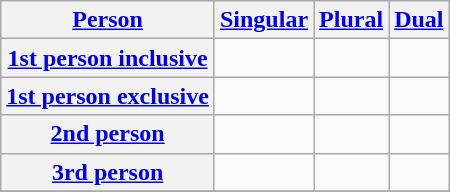<table class="wikitable" style="text-align: center;">
<tr>
<th><a href='#'>Person</a></th>
<th><a href='#'>Singular</a></th>
<th><a href='#'>Plural</a></th>
<th><a href='#'>Dual</a></th>
</tr>
<tr>
<th><a href='#'>1st person inclusive</a></th>
<td></td>
<td></td>
<td></td>
</tr>
<tr>
<th><a href='#'>1st person exclusive</a></th>
<td></td>
<td></td>
<td></td>
</tr>
<tr>
<th><a href='#'>2nd person</a></th>
<td></td>
<td></td>
<td></td>
</tr>
<tr>
<th><a href='#'>3rd person</a></th>
<td></td>
<td></td>
<td></td>
</tr>
<tr>
</tr>
</table>
